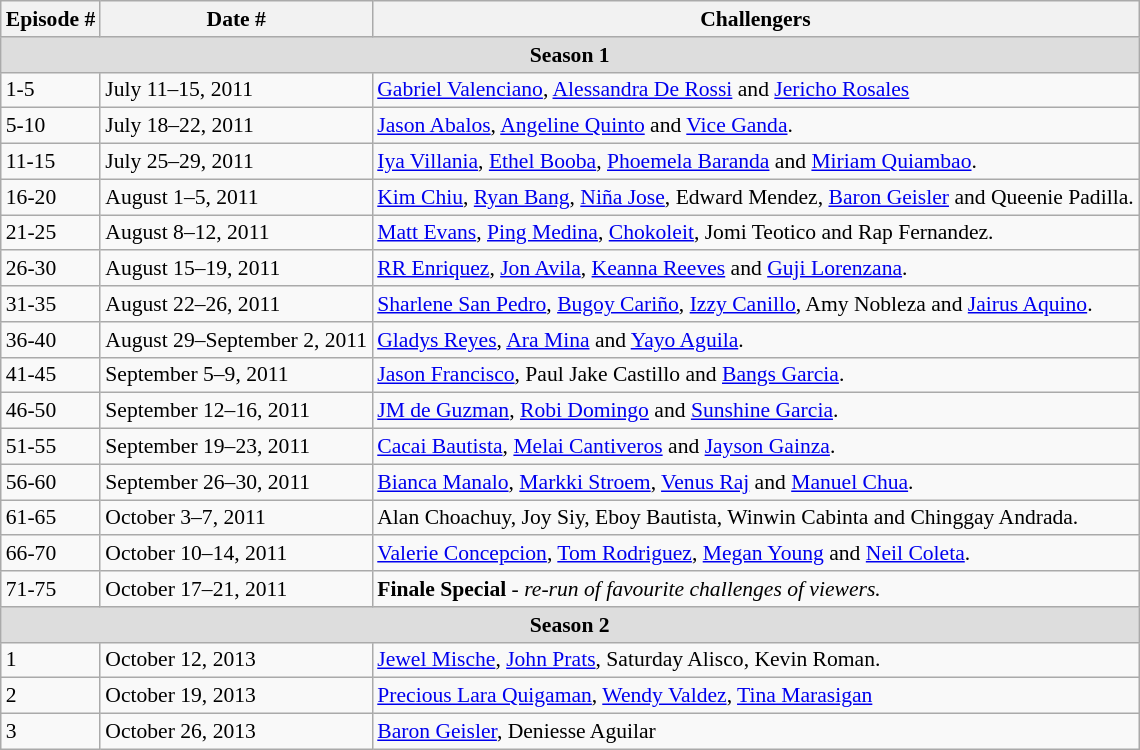<table class="wikitable" style="font-size: 90%;">
<tr>
<th>Episode #</th>
<th>Date #</th>
<th>Challengers</th>
</tr>
<tr>
<th colspan=5 style="background-color:#DDD">Season 1</th>
</tr>
<tr>
<td height="10">1-5</td>
<td>July 11–15, 2011</td>
<td><a href='#'>Gabriel Valenciano</a>, <a href='#'>Alessandra De Rossi</a> and <a href='#'>Jericho Rosales</a></td>
</tr>
<tr>
<td height="10">5-10</td>
<td>July 18–22, 2011</td>
<td><a href='#'>Jason Abalos</a>, <a href='#'>Angeline Quinto</a> and <a href='#'>Vice Ganda</a>.</td>
</tr>
<tr>
<td height="10">11-15</td>
<td>July 25–29, 2011</td>
<td><a href='#'>Iya Villania</a>, <a href='#'>Ethel Booba</a>, <a href='#'>Phoemela Baranda</a> and <a href='#'>Miriam Quiambao</a>.</td>
</tr>
<tr>
<td height="10">16-20</td>
<td>August 1–5, 2011</td>
<td><a href='#'>Kim Chiu</a>, <a href='#'>Ryan Bang</a>, <a href='#'>Niña Jose</a>, Edward Mendez, <a href='#'>Baron Geisler</a> and Queenie Padilla.</td>
</tr>
<tr>
<td height="10">21-25</td>
<td>August 8–12, 2011</td>
<td><a href='#'>Matt Evans</a>, <a href='#'>Ping Medina</a>, <a href='#'>Chokoleit</a>, Jomi Teotico and Rap Fernandez.</td>
</tr>
<tr>
<td height="10">26-30</td>
<td>August 15–19, 2011</td>
<td><a href='#'>RR Enriquez</a>, <a href='#'>Jon Avila</a>, <a href='#'>Keanna Reeves</a> and <a href='#'>Guji Lorenzana</a>.</td>
</tr>
<tr>
<td height="10">31-35</td>
<td>August 22–26, 2011</td>
<td><a href='#'>Sharlene San Pedro</a>, <a href='#'>Bugoy Cariño</a>, <a href='#'>Izzy Canillo</a>, Amy Nobleza and <a href='#'>Jairus Aquino</a>.</td>
</tr>
<tr>
<td height="10">36-40</td>
<td>August 29–September 2, 2011</td>
<td><a href='#'>Gladys Reyes</a>, <a href='#'>Ara Mina</a> and <a href='#'>Yayo Aguila</a>.</td>
</tr>
<tr>
<td height="10">41-45</td>
<td>September 5–9, 2011</td>
<td><a href='#'>Jason Francisco</a>, Paul Jake Castillo and <a href='#'>Bangs Garcia</a>.</td>
</tr>
<tr>
<td height="10">46-50</td>
<td>September 12–16, 2011</td>
<td><a href='#'>JM de Guzman</a>, <a href='#'>Robi Domingo</a> and <a href='#'>Sunshine Garcia</a>.</td>
</tr>
<tr>
<td height="10">51-55</td>
<td>September 19–23, 2011</td>
<td><a href='#'>Cacai Bautista</a>, <a href='#'>Melai Cantiveros</a> and <a href='#'>Jayson Gainza</a>.</td>
</tr>
<tr>
<td height="10">56-60</td>
<td>September 26–30, 2011</td>
<td><a href='#'>Bianca Manalo</a>, <a href='#'>Markki Stroem</a>, <a href='#'>Venus Raj</a> and <a href='#'>Manuel Chua</a>.</td>
</tr>
<tr>
<td height="10">61-65</td>
<td>October 3–7, 2011</td>
<td>Alan Choachuy, Joy Siy, Eboy Bautista, Winwin Cabinta and Chinggay Andrada.</td>
</tr>
<tr>
<td height="10">66-70</td>
<td>October 10–14, 2011</td>
<td><a href='#'>Valerie Concepcion</a>, <a href='#'>Tom Rodriguez</a>, <a href='#'>Megan Young</a> and <a href='#'>Neil Coleta</a>.</td>
</tr>
<tr>
<td height="10">71-75</td>
<td>October 17–21, 2011</td>
<td><strong>Finale Special</strong> - <em>re-run of favourite challenges of viewers.</em></td>
</tr>
<tr>
<th colspan=5 style="background-color:#DDD">Season 2</th>
</tr>
<tr>
<td height="10">1</td>
<td>October 12, 2013</td>
<td><a href='#'>Jewel Mische</a>, <a href='#'>John Prats</a>, Saturday Alisco, Kevin Roman.</td>
</tr>
<tr>
<td height="10">2</td>
<td>October 19, 2013</td>
<td><a href='#'>Precious Lara Quigaman</a>, <a href='#'>Wendy Valdez</a>, <a href='#'>Tina Marasigan</a></td>
</tr>
<tr>
<td height="10">3</td>
<td>October 26, 2013</td>
<td><a href='#'>Baron Geisler</a>, Deniesse Aguilar</td>
</tr>
</table>
